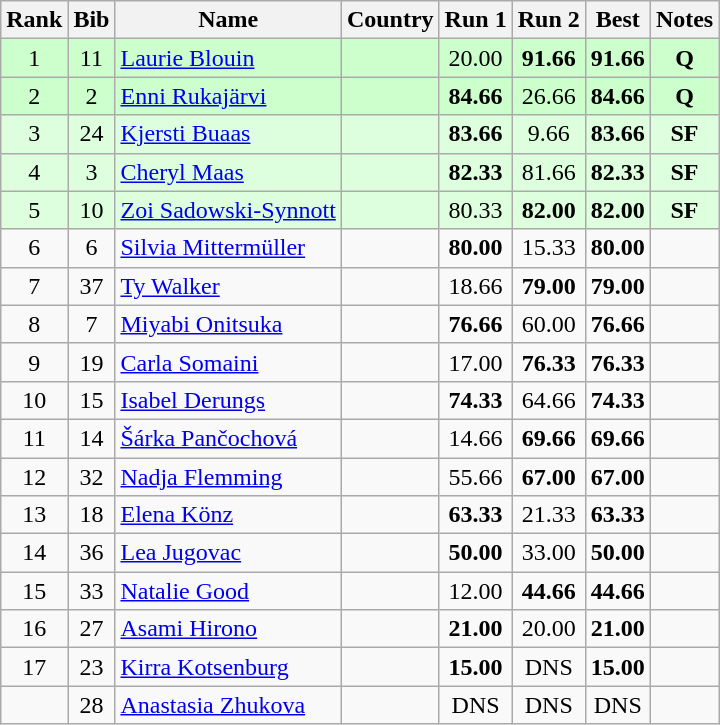<table class="wikitable sortable" style="text-align:center">
<tr>
<th>Rank</th>
<th>Bib</th>
<th>Name</th>
<th>Country</th>
<th>Run 1</th>
<th>Run 2</th>
<th>Best</th>
<th>Notes</th>
</tr>
<tr bgcolor="#ccffcc">
<td>1</td>
<td>11</td>
<td align=left><a href='#'>Laurie Blouin</a></td>
<td align=left></td>
<td>20.00</td>
<td><strong>91.66</strong></td>
<td><strong>91.66</strong></td>
<td><strong>Q</strong></td>
</tr>
<tr bgcolor="#ccffcc">
<td>2</td>
<td>2</td>
<td align=left><a href='#'>Enni Rukajärvi</a></td>
<td align=left></td>
<td><strong>84.66</strong></td>
<td>26.66</td>
<td><strong>84.66</strong></td>
<td><strong>Q</strong></td>
</tr>
<tr bgcolor="#ddffdd">
<td>3</td>
<td>24</td>
<td align=left><a href='#'>Kjersti Buaas</a></td>
<td align=left></td>
<td><strong>83.66</strong></td>
<td>9.66</td>
<td><strong>83.66</strong></td>
<td><strong>SF</strong></td>
</tr>
<tr bgcolor="#ddffdd">
<td>4</td>
<td>3</td>
<td align=left><a href='#'>Cheryl Maas</a></td>
<td align=left></td>
<td><strong>82.33</strong></td>
<td>81.66</td>
<td><strong>82.33</strong></td>
<td><strong>SF</strong></td>
</tr>
<tr bgcolor="#ddffdd">
<td>5</td>
<td>10</td>
<td align=left><a href='#'>Zoi Sadowski-Synnott</a></td>
<td align=left></td>
<td>80.33</td>
<td><strong>82.00</strong></td>
<td><strong>82.00</strong></td>
<td><strong>SF</strong></td>
</tr>
<tr>
<td>6</td>
<td>6</td>
<td align=left><a href='#'>Silvia Mittermüller</a></td>
<td align=left></td>
<td><strong>80.00</strong></td>
<td>15.33</td>
<td><strong>80.00</strong></td>
<td></td>
</tr>
<tr>
<td>7</td>
<td>37</td>
<td align=left><a href='#'>Ty Walker</a></td>
<td align=left></td>
<td>18.66</td>
<td><strong>79.00</strong></td>
<td><strong>79.00</strong></td>
<td></td>
</tr>
<tr>
<td>8</td>
<td>7</td>
<td align=left><a href='#'>Miyabi Onitsuka</a></td>
<td align=left></td>
<td><strong>76.66</strong></td>
<td>60.00</td>
<td><strong>76.66</strong></td>
<td></td>
</tr>
<tr>
<td>9</td>
<td>19</td>
<td align=left><a href='#'>Carla Somaini</a></td>
<td align=left></td>
<td>17.00</td>
<td><strong>76.33</strong></td>
<td><strong>76.33</strong></td>
<td></td>
</tr>
<tr>
<td>10</td>
<td>15</td>
<td align=left><a href='#'>Isabel Derungs</a></td>
<td align=left></td>
<td><strong>74.33</strong></td>
<td>64.66</td>
<td><strong>74.33</strong></td>
<td></td>
</tr>
<tr>
<td>11</td>
<td>14</td>
<td align=left><a href='#'>Šárka Pančochová</a></td>
<td align=left></td>
<td>14.66</td>
<td><strong>69.66</strong></td>
<td><strong>69.66</strong></td>
<td></td>
</tr>
<tr>
<td>12</td>
<td>32</td>
<td align=left><a href='#'>Nadja Flemming</a></td>
<td align=left></td>
<td>55.66</td>
<td><strong>67.00</strong></td>
<td><strong>67.00</strong></td>
<td></td>
</tr>
<tr>
<td>13</td>
<td>18</td>
<td align=left><a href='#'>Elena Könz</a></td>
<td align=left></td>
<td><strong>63.33</strong></td>
<td>21.33</td>
<td><strong>63.33</strong></td>
<td></td>
</tr>
<tr>
<td>14</td>
<td>36</td>
<td align=left><a href='#'>Lea Jugovac</a></td>
<td align=left></td>
<td><strong>50.00</strong></td>
<td>33.00</td>
<td><strong>50.00</strong></td>
<td></td>
</tr>
<tr>
<td>15</td>
<td>33</td>
<td align=left><a href='#'>Natalie Good</a></td>
<td align=left></td>
<td>12.00</td>
<td><strong>44.66</strong></td>
<td><strong>44.66</strong></td>
<td></td>
</tr>
<tr>
<td>16</td>
<td>27</td>
<td align=left><a href='#'>Asami Hirono</a></td>
<td align=left></td>
<td><strong>21.00</strong></td>
<td>20.00</td>
<td><strong>21.00</strong></td>
<td></td>
</tr>
<tr>
<td>17</td>
<td>23</td>
<td align=left><a href='#'>Kirra Kotsenburg</a></td>
<td align=left></td>
<td><strong>15.00</strong></td>
<td>DNS</td>
<td><strong>15.00</strong></td>
<td></td>
</tr>
<tr>
<td></td>
<td>28</td>
<td align=left><a href='#'>Anastasia Zhukova</a></td>
<td align=left></td>
<td>DNS</td>
<td>DNS</td>
<td>DNS</td>
<td></td>
</tr>
</table>
